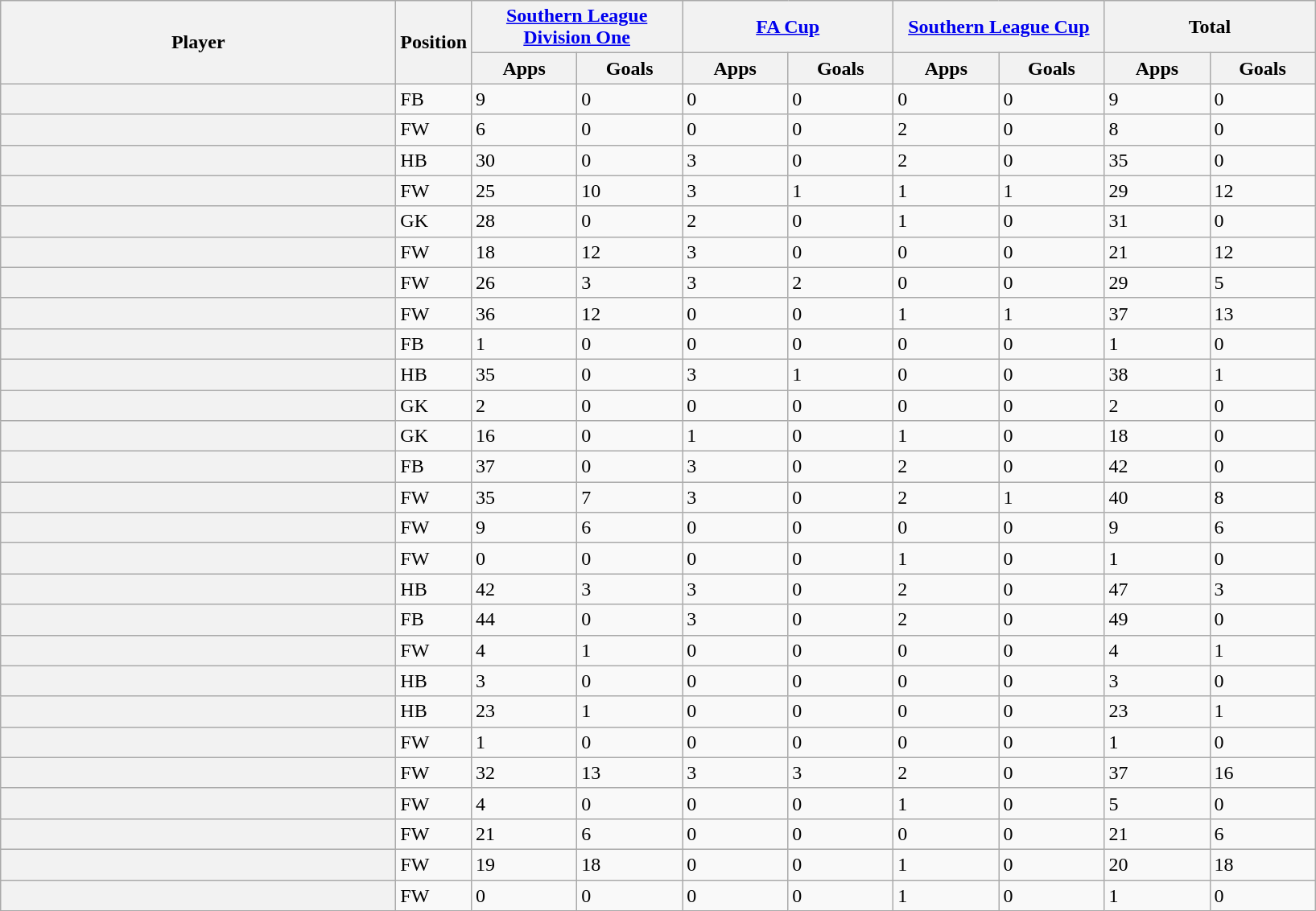<table class="wikitable plainrowheaders sortable">
<tr>
<th rowspan=2 style="width:20em"scope=col>Player</th>
<th rowspan=2>Position</th>
<th colspan=2 style="width:10em"scope=col><a href='#'>Southern League<br>Division One</a></th>
<th colspan=2 style="width:10em"scope=col><a href='#'>FA Cup</a></th>
<th colspan=2 style="width:10em"scope=col><a href='#'>Southern League Cup</a></th>
<th colspan=2 style="width:10em"scope=col>Total</th>
</tr>
<tr>
<th style="width:5em">Apps</th>
<th style="width:5em">Goals</th>
<th style="width:5em">Apps</th>
<th style="width:5em">Goals</th>
<th style="width:5em">Apps</th>
<th style="width:5em">Goals</th>
<th style="width:5em">Apps</th>
<th style="width:5em">Goals</th>
</tr>
<tr>
<th scope=row></th>
<td>FB</td>
<td>9</td>
<td>0</td>
<td>0</td>
<td>0</td>
<td>0</td>
<td>0</td>
<td>9</td>
<td>0</td>
</tr>
<tr>
<th scope=row></th>
<td>FW</td>
<td>6</td>
<td>0</td>
<td>0</td>
<td>0</td>
<td>2</td>
<td>0</td>
<td>8</td>
<td>0</td>
</tr>
<tr>
<th scope=row></th>
<td>HB</td>
<td>30</td>
<td>0</td>
<td>3</td>
<td>0</td>
<td>2</td>
<td>0</td>
<td>35</td>
<td>0</td>
</tr>
<tr>
<th scope=row></th>
<td>FW</td>
<td>25</td>
<td>10</td>
<td>3</td>
<td>1</td>
<td>1</td>
<td>1</td>
<td>29</td>
<td>12</td>
</tr>
<tr>
<th scope=row></th>
<td>GK</td>
<td>28</td>
<td>0</td>
<td>2</td>
<td>0</td>
<td>1</td>
<td>0</td>
<td>31</td>
<td>0</td>
</tr>
<tr>
<th scope=row></th>
<td>FW</td>
<td>18</td>
<td>12</td>
<td>3</td>
<td>0</td>
<td>0</td>
<td>0</td>
<td>21</td>
<td>12</td>
</tr>
<tr>
<th scope=row></th>
<td>FW</td>
<td>26</td>
<td>3</td>
<td>3</td>
<td>2</td>
<td>0</td>
<td>0</td>
<td>29</td>
<td>5</td>
</tr>
<tr>
<th scope=row></th>
<td>FW</td>
<td>36</td>
<td>12</td>
<td>0</td>
<td>0</td>
<td>1</td>
<td>1</td>
<td>37</td>
<td>13</td>
</tr>
<tr>
<th scope=row></th>
<td>FB</td>
<td>1</td>
<td>0</td>
<td>0</td>
<td>0</td>
<td>0</td>
<td>0</td>
<td>1</td>
<td>0</td>
</tr>
<tr>
<th scope=row></th>
<td>HB</td>
<td>35</td>
<td>0</td>
<td>3</td>
<td>1</td>
<td>0</td>
<td>0</td>
<td>38</td>
<td>1</td>
</tr>
<tr>
<th scope=row></th>
<td>GK</td>
<td>2</td>
<td>0</td>
<td>0</td>
<td>0</td>
<td>0</td>
<td>0</td>
<td>2</td>
<td>0</td>
</tr>
<tr>
<th scope=row></th>
<td>GK</td>
<td>16</td>
<td>0</td>
<td>1</td>
<td>0</td>
<td>1</td>
<td>0</td>
<td>18</td>
<td>0</td>
</tr>
<tr>
<th scope=row></th>
<td>FB</td>
<td>37</td>
<td>0</td>
<td>3</td>
<td>0</td>
<td>2</td>
<td>0</td>
<td>42</td>
<td>0</td>
</tr>
<tr>
<th scope=row></th>
<td>FW</td>
<td>35</td>
<td>7</td>
<td>3</td>
<td>0</td>
<td>2</td>
<td>1</td>
<td>40</td>
<td>8</td>
</tr>
<tr>
<th scope=row></th>
<td>FW</td>
<td>9</td>
<td>6</td>
<td>0</td>
<td>0</td>
<td>0</td>
<td>0</td>
<td>9</td>
<td>6</td>
</tr>
<tr>
<th scope=row></th>
<td>FW</td>
<td>0</td>
<td>0</td>
<td>0</td>
<td>0</td>
<td>1</td>
<td>0</td>
<td>1</td>
<td>0</td>
</tr>
<tr>
<th scope=row></th>
<td>HB</td>
<td>42</td>
<td>3</td>
<td>3</td>
<td>0</td>
<td>2</td>
<td>0</td>
<td>47</td>
<td>3</td>
</tr>
<tr>
<th scope=row></th>
<td>FB</td>
<td>44</td>
<td>0</td>
<td>3</td>
<td>0</td>
<td>2</td>
<td>0</td>
<td>49</td>
<td>0</td>
</tr>
<tr>
<th scope=row></th>
<td>FW</td>
<td>4</td>
<td>1</td>
<td>0</td>
<td>0</td>
<td>0</td>
<td>0</td>
<td>4</td>
<td>1</td>
</tr>
<tr>
<th scope=row></th>
<td>HB</td>
<td>3</td>
<td>0</td>
<td>0</td>
<td>0</td>
<td>0</td>
<td>0</td>
<td>3</td>
<td>0</td>
</tr>
<tr>
<th scope=row></th>
<td>HB</td>
<td>23</td>
<td>1</td>
<td>0</td>
<td>0</td>
<td>0</td>
<td>0</td>
<td>23</td>
<td>1</td>
</tr>
<tr>
<th scope=row></th>
<td>FW</td>
<td>1</td>
<td>0</td>
<td>0</td>
<td>0</td>
<td>0</td>
<td>0</td>
<td>1</td>
<td>0</td>
</tr>
<tr>
<th scope=row></th>
<td>FW</td>
<td>32</td>
<td>13</td>
<td>3</td>
<td>3</td>
<td>2</td>
<td>0</td>
<td>37</td>
<td>16</td>
</tr>
<tr>
<th scope=row></th>
<td>FW</td>
<td>4</td>
<td>0</td>
<td>0</td>
<td>0</td>
<td>1</td>
<td>0</td>
<td>5</td>
<td>0</td>
</tr>
<tr>
<th scope=row></th>
<td>FW</td>
<td>21</td>
<td>6</td>
<td>0</td>
<td>0</td>
<td>0</td>
<td>0</td>
<td>21</td>
<td>6</td>
</tr>
<tr>
<th scope=row></th>
<td>FW</td>
<td>19</td>
<td>18</td>
<td>0</td>
<td>0</td>
<td>1</td>
<td>0</td>
<td>20</td>
<td>18</td>
</tr>
<tr>
<th scope=row></th>
<td>FW</td>
<td>0</td>
<td>0</td>
<td>0</td>
<td>0</td>
<td>1</td>
<td>0</td>
<td>1</td>
<td>0</td>
</tr>
</table>
